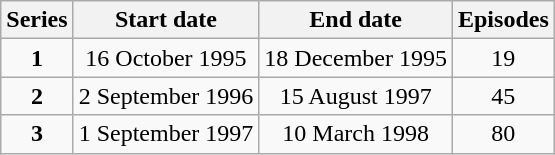<table class="wikitable" style="text-align:center;">
<tr>
<th>Series</th>
<th>Start date</th>
<th>End date</th>
<th>Episodes</th>
</tr>
<tr>
<td><strong>1</strong></td>
<td>16 October 1995</td>
<td>18 December 1995</td>
<td>19</td>
</tr>
<tr>
<td><strong>2</strong></td>
<td>2 September 1996</td>
<td>15 August 1997</td>
<td>45</td>
</tr>
<tr>
<td><strong>3</strong></td>
<td>1 September 1997</td>
<td>10 March 1998</td>
<td>80</td>
</tr>
</table>
